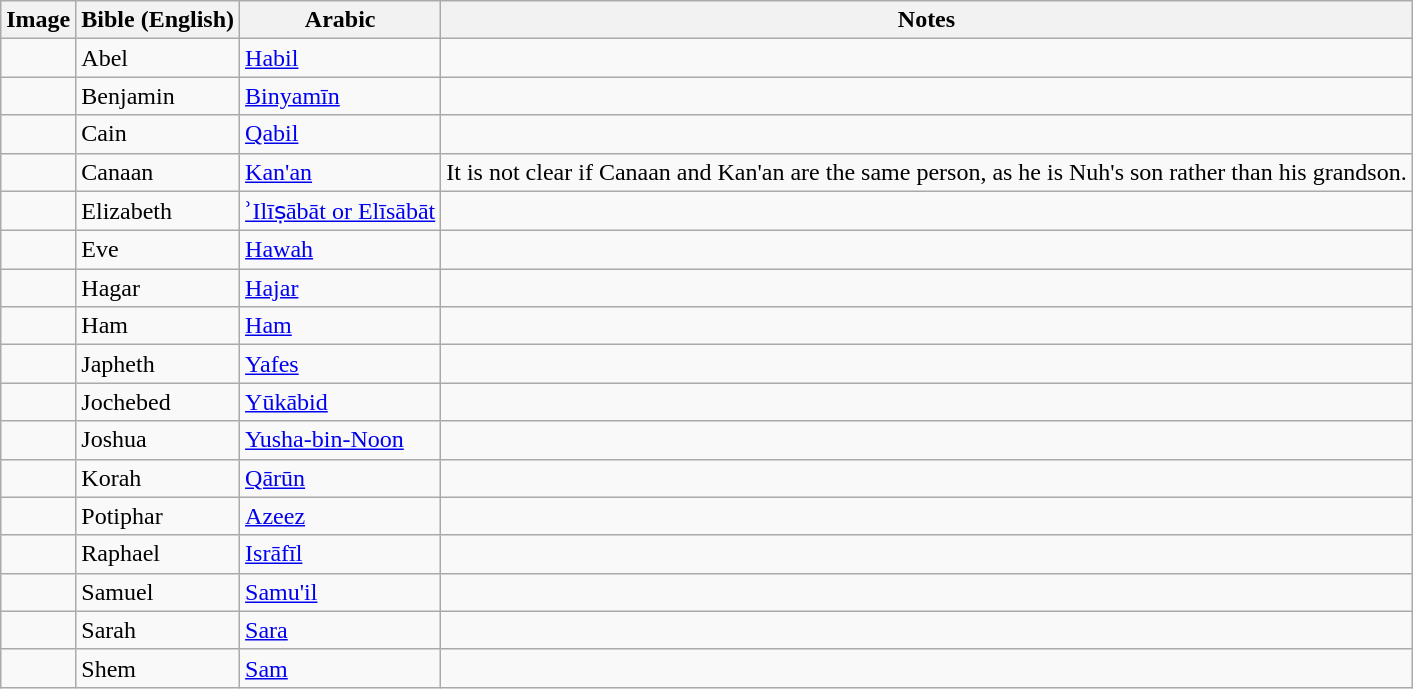<table class="wikitable">
<tr>
<th>Image</th>
<th>Bible (English)</th>
<th>Arabic</th>
<th>Notes</th>
</tr>
<tr>
<td></td>
<td>Abel</td>
<td><a href='#'>Habil</a></td>
<td></td>
</tr>
<tr>
<td></td>
<td>Benjamin</td>
<td><a href='#'>Binyamīn</a></td>
<td></td>
</tr>
<tr>
<td></td>
<td>Cain</td>
<td><a href='#'>Qabil</a></td>
<td></td>
</tr>
<tr>
<td></td>
<td>Canaan</td>
<td><a href='#'>Kan'an</a></td>
<td>It is not clear if Canaan and Kan'an are the same person, as he is Nuh's son rather than his grandson.</td>
</tr>
<tr>
<td></td>
<td>Elizabeth</td>
<td><a href='#'>ʾIlīṣābāt or Elīsābāt</a></td>
<td></td>
</tr>
<tr>
<td></td>
<td>Eve</td>
<td><a href='#'>Hawah</a></td>
<td></td>
</tr>
<tr>
<td></td>
<td>Hagar</td>
<td><a href='#'>Hajar</a></td>
<td></td>
</tr>
<tr>
<td></td>
<td>Ham</td>
<td><a href='#'>Ham</a></td>
<td></td>
</tr>
<tr>
<td></td>
<td>Japheth</td>
<td><a href='#'>Yafes</a></td>
<td></td>
</tr>
<tr>
<td></td>
<td>Jochebed</td>
<td><a href='#'>Yūkābid</a></td>
<td></td>
</tr>
<tr>
<td></td>
<td>Joshua</td>
<td><a href='#'>Yusha-bin-Noon</a></td>
<td></td>
</tr>
<tr>
<td></td>
<td>Korah</td>
<td><a href='#'>Qārūn</a></td>
<td></td>
</tr>
<tr>
<td></td>
<td>Potiphar</td>
<td><a href='#'>Azeez</a></td>
<td></td>
</tr>
<tr>
<td></td>
<td>Raphael</td>
<td><a href='#'>Isrāfīl</a></td>
<td></td>
</tr>
<tr>
<td></td>
<td>Samuel</td>
<td><a href='#'>Samu'il</a></td>
<td></td>
</tr>
<tr>
<td></td>
<td>Sarah</td>
<td><a href='#'>Sara</a></td>
<td></td>
</tr>
<tr>
<td></td>
<td>Shem</td>
<td><a href='#'>Sam</a></td>
<td></td>
</tr>
</table>
